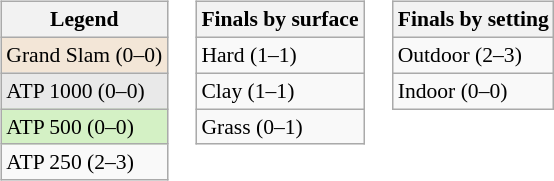<table>
<tr valign=top>
<td><br><table class="wikitable" style=font-size:90%>
<tr>
<th>Legend</th>
</tr>
<tr style="background:#f3e6d7;">
<td>Grand Slam (0–0)</td>
</tr>
<tr style="background:#e9e9e9;">
<td>ATP 1000 (0–0)</td>
</tr>
<tr style="background:#d4f1c5;">
<td>ATP 500 (0–0)</td>
</tr>
<tr>
<td>ATP 250 (2–3)</td>
</tr>
</table>
</td>
<td><br><table class="wikitable" style=font-size:90%>
<tr>
<th>Finals by surface</th>
</tr>
<tr>
<td>Hard (1–1)</td>
</tr>
<tr>
<td>Clay (1–1)</td>
</tr>
<tr>
<td>Grass (0–1)</td>
</tr>
</table>
</td>
<td><br><table class="wikitable" style=font-size:90%>
<tr>
<th>Finals by setting</th>
</tr>
<tr>
<td>Outdoor (2–3)</td>
</tr>
<tr>
<td>Indoor (0–0)</td>
</tr>
</table>
</td>
</tr>
</table>
